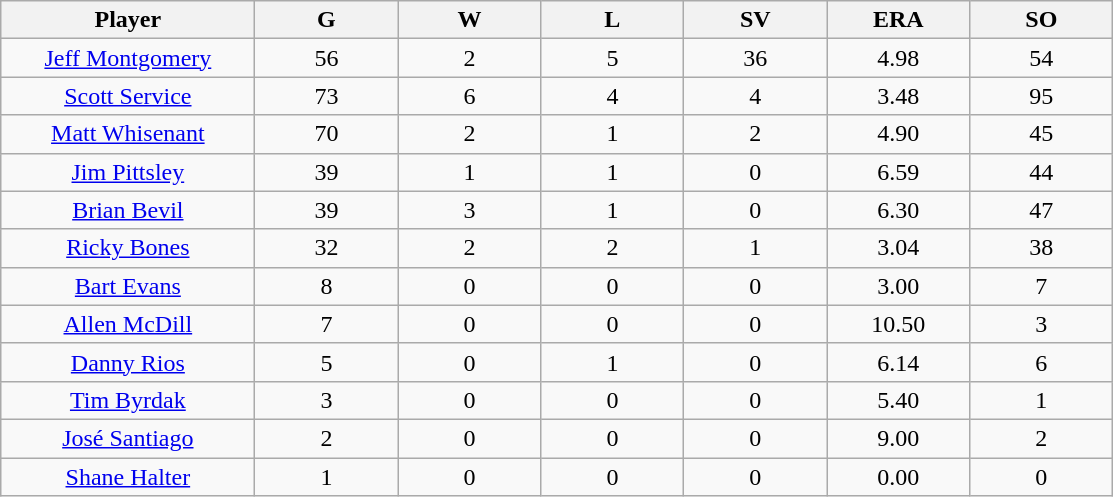<table class="wikitable sortable">
<tr>
<th bgcolor="#DDDDFF" width="16%">Player</th>
<th bgcolor="#DDDDFF" width="9%">G</th>
<th bgcolor="#DDDDFF" width="9%">W</th>
<th bgcolor="#DDDDFF" width="9%">L</th>
<th bgcolor="#DDDDFF" width="9%">SV</th>
<th bgcolor="#DDDDFF" width="9%">ERA</th>
<th bgcolor="#DDDDFF" width="9%">SO</th>
</tr>
<tr align=center>
<td><a href='#'>Jeff Montgomery</a></td>
<td>56</td>
<td>2</td>
<td>5</td>
<td>36</td>
<td>4.98</td>
<td>54</td>
</tr>
<tr align=center>
<td><a href='#'>Scott Service</a></td>
<td>73</td>
<td>6</td>
<td>4</td>
<td>4</td>
<td>3.48</td>
<td>95</td>
</tr>
<tr align=center>
<td><a href='#'>Matt Whisenant</a></td>
<td>70</td>
<td>2</td>
<td>1</td>
<td>2</td>
<td>4.90</td>
<td>45</td>
</tr>
<tr align=center>
<td><a href='#'>Jim Pittsley</a></td>
<td>39</td>
<td>1</td>
<td>1</td>
<td>0</td>
<td>6.59</td>
<td>44</td>
</tr>
<tr align=center>
<td><a href='#'>Brian Bevil</a></td>
<td>39</td>
<td>3</td>
<td>1</td>
<td>0</td>
<td>6.30</td>
<td>47</td>
</tr>
<tr align=center>
<td><a href='#'>Ricky Bones</a></td>
<td>32</td>
<td>2</td>
<td>2</td>
<td>1</td>
<td>3.04</td>
<td>38</td>
</tr>
<tr align=center>
<td><a href='#'>Bart Evans</a></td>
<td>8</td>
<td>0</td>
<td>0</td>
<td>0</td>
<td>3.00</td>
<td>7</td>
</tr>
<tr align=center>
<td><a href='#'>Allen McDill</a></td>
<td>7</td>
<td>0</td>
<td>0</td>
<td>0</td>
<td>10.50</td>
<td>3</td>
</tr>
<tr align=center>
<td><a href='#'>Danny Rios</a></td>
<td>5</td>
<td>0</td>
<td>1</td>
<td>0</td>
<td>6.14</td>
<td>6</td>
</tr>
<tr align=center>
<td><a href='#'>Tim Byrdak</a></td>
<td>3</td>
<td>0</td>
<td>0</td>
<td>0</td>
<td>5.40</td>
<td>1</td>
</tr>
<tr align=center>
<td><a href='#'>José Santiago</a></td>
<td>2</td>
<td>0</td>
<td>0</td>
<td>0</td>
<td>9.00</td>
<td>2</td>
</tr>
<tr align=center>
<td><a href='#'>Shane Halter</a></td>
<td>1</td>
<td>0</td>
<td>0</td>
<td>0</td>
<td>0.00</td>
<td>0</td>
</tr>
</table>
